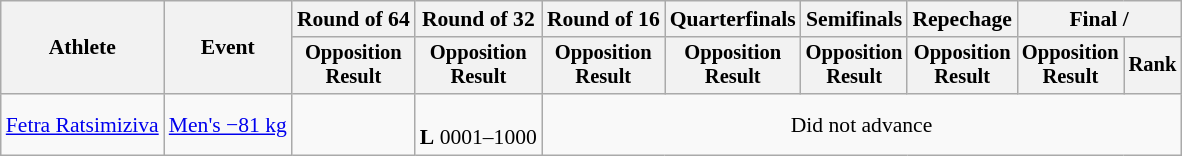<table class="wikitable" style="font-size:90%">
<tr>
<th rowspan=2>Athlete</th>
<th rowspan=2>Event</th>
<th>Round of 64</th>
<th>Round of 32</th>
<th>Round of 16</th>
<th>Quarterfinals</th>
<th>Semifinals</th>
<th>Repechage</th>
<th colspan=2>Final / </th>
</tr>
<tr style="font-size:95%">
<th>Opposition<br>Result</th>
<th>Opposition<br>Result</th>
<th>Opposition<br>Result</th>
<th>Opposition<br>Result</th>
<th>Opposition<br>Result</th>
<th>Opposition<br>Result</th>
<th>Opposition<br>Result</th>
<th>Rank</th>
</tr>
<tr align=center>
<td align=left><a href='#'>Fetra Ratsimiziva</a></td>
<td align=left><a href='#'>Men's −81 kg</a></td>
<td></td>
<td><br><strong>L</strong> 0001–1000</td>
<td colspan=6>Did not advance</td>
</tr>
</table>
